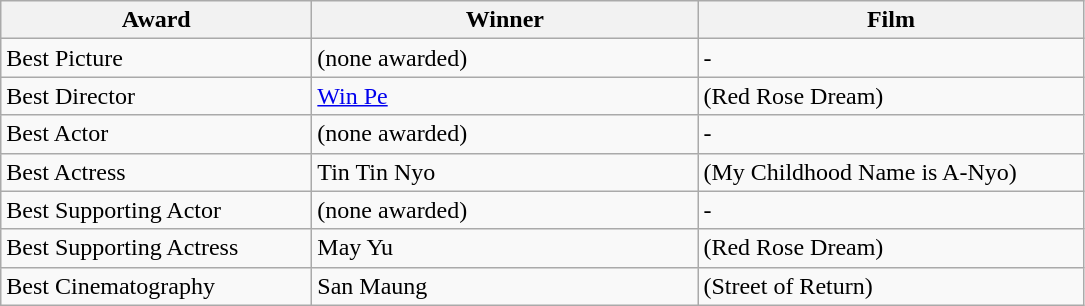<table class="wikitable">
<tr>
<th width="200"><strong>Award</strong></th>
<th width="250"><strong>Winner</strong></th>
<th width="250"><strong>Film</strong></th>
</tr>
<tr>
<td>Best Picture</td>
<td>(none awarded)</td>
<td>-</td>
</tr>
<tr>
<td>Best Director</td>
<td><a href='#'>Win Pe</a></td>
<td> (Red Rose Dream)</td>
</tr>
<tr>
<td>Best Actor</td>
<td>(none awarded)</td>
<td>-</td>
</tr>
<tr>
<td>Best Actress</td>
<td>Tin Tin Nyo</td>
<td> (My Childhood Name is A-Nyo)</td>
</tr>
<tr>
<td>Best Supporting Actor</td>
<td>(none awarded)</td>
<td>-</td>
</tr>
<tr>
<td>Best Supporting Actress</td>
<td>May Yu</td>
<td> (Red Rose Dream)</td>
</tr>
<tr>
<td>Best Cinematography</td>
<td>San Maung</td>
<td><em></em> (Street of Return)</td>
</tr>
</table>
